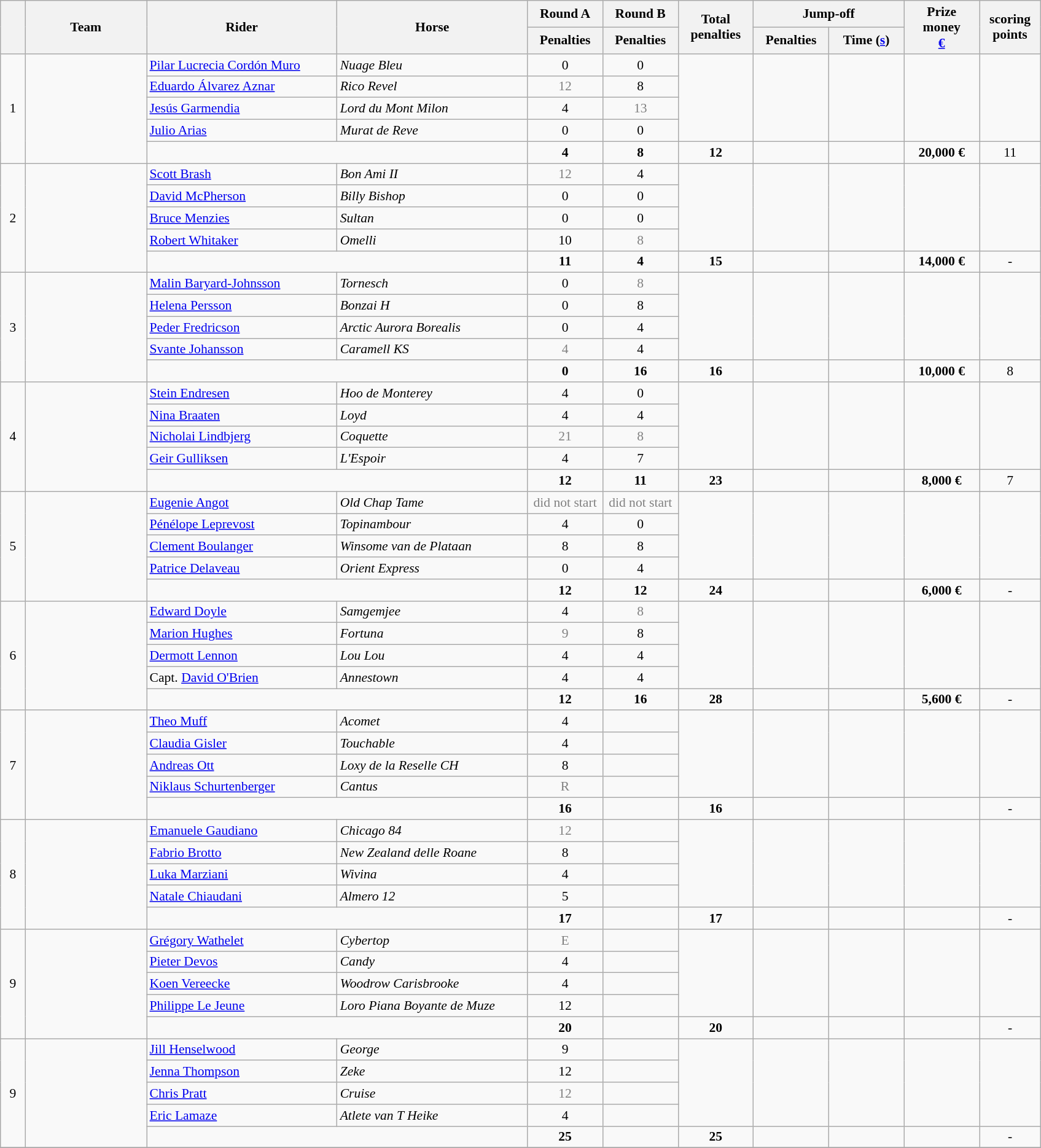<table class="wikitable" style="font-size: 90%">
<tr>
<th rowspan=2 width=20></th>
<th rowspan=2 width=125>Team</th>
<th rowspan=2 width=200>Rider</th>
<th rowspan=2 width=200>Horse</th>
<th>Round A</th>
<th>Round B</th>
<th rowspan=2 width=75>Total penalties</th>
<th colspan=2>Jump-off</th>
<th rowspan=2 width=75>Prize<br>money<br><a href='#'>€</a></th>
<th rowspan=2 width=60>scoring<br>points</th>
</tr>
<tr>
<th width=75>Penalties</th>
<th width=75>Penalties</th>
<th width=75>Penalties</th>
<th width=75>Time (<a href='#'>s</a>)</th>
</tr>
<tr>
<td rowspan=5 align=center>1</td>
<td rowspan=5></td>
<td><a href='#'>Pilar Lucrecia Cordón Muro</a></td>
<td><em>Nuage Bleu</em></td>
<td align=center>0</td>
<td align=center>0</td>
<td rowspan=4></td>
<td rowspan=4></td>
<td rowspan=4></td>
<td rowspan=4></td>
</tr>
<tr>
<td><a href='#'>Eduardo Álvarez Aznar</a></td>
<td><em>Rico Revel</em></td>
<td align=center style=color:gray>12</td>
<td align=center>8</td>
</tr>
<tr>
<td><a href='#'>Jesús Garmendia</a></td>
<td><em>Lord du Mont Milon</em></td>
<td align=center>4</td>
<td align=center style=color:gray>13</td>
</tr>
<tr>
<td><a href='#'>Julio Arias</a></td>
<td><em>Murat de Reve</em></td>
<td align=center>0</td>
<td align=center>0</td>
</tr>
<tr>
<td colspan=2></td>
<td align=center><strong>4</strong></td>
<td align=center><strong>8</strong></td>
<td align=center><strong>12</strong></td>
<td></td>
<td></td>
<td align=center><strong>20,000 €</strong></td>
<td align=center>11</td>
</tr>
<tr>
<td rowspan=5 align=center>2</td>
<td rowspan=5></td>
<td><a href='#'>Scott Brash</a></td>
<td><em>Bon Ami II</em></td>
<td align=center style=color:gray>12</td>
<td align=center>4</td>
<td rowspan=4></td>
<td rowspan=4></td>
<td rowspan=4></td>
<td rowspan=4></td>
</tr>
<tr>
<td><a href='#'>David McPherson</a></td>
<td><em>Billy Bishop</em></td>
<td align=center>0</td>
<td align=center>0</td>
</tr>
<tr>
<td><a href='#'>Bruce Menzies</a></td>
<td><em>Sultan</em></td>
<td align=center>0</td>
<td align=center>0</td>
</tr>
<tr>
<td><a href='#'>Robert Whitaker</a></td>
<td><em>Omelli</em></td>
<td align=center>10</td>
<td align=center style=color:gray>8</td>
</tr>
<tr>
<td colspan=2></td>
<td align=center><strong>11</strong></td>
<td align=center><strong>4</strong></td>
<td align=center><strong>15</strong></td>
<td></td>
<td></td>
<td align=center><strong>14,000 €</strong></td>
<td align=center>-</td>
</tr>
<tr>
<td rowspan=5 align=center>3</td>
<td rowspan=5></td>
<td><a href='#'>Malin Baryard-Johnsson</a></td>
<td><em>Tornesch</em></td>
<td align=center>0</td>
<td align=center style=color:gray>8</td>
<td rowspan=4></td>
<td rowspan=4></td>
<td rowspan=4></td>
<td rowspan=4></td>
</tr>
<tr>
<td><a href='#'>Helena Persson</a></td>
<td><em>Bonzai H</em></td>
<td align=center>0</td>
<td align=center>8</td>
</tr>
<tr>
<td><a href='#'>Peder Fredricson</a></td>
<td><em>Arctic Aurora Borealis</em></td>
<td align=center>0</td>
<td align=center>4</td>
</tr>
<tr>
<td><a href='#'>Svante Johansson</a></td>
<td><em>Caramell KS</em></td>
<td align=center style=color:gray>4</td>
<td align=center>4</td>
</tr>
<tr>
<td colspan=2></td>
<td align=center><strong>0</strong></td>
<td align=center><strong>16</strong></td>
<td align=center><strong>16</strong></td>
<td></td>
<td></td>
<td align=center><strong>10,000 €</strong></td>
<td align=center>8</td>
</tr>
<tr>
<td rowspan=5 align=center>4</td>
<td rowspan=5></td>
<td><a href='#'>Stein Endresen</a></td>
<td><em>Hoo de Monterey</em></td>
<td align=center>4</td>
<td align=center>0</td>
<td rowspan=4></td>
<td rowspan=4></td>
<td rowspan=4></td>
<td rowspan=4></td>
</tr>
<tr>
<td><a href='#'>Nina Braaten</a></td>
<td><em>Loyd</em></td>
<td align=center>4</td>
<td align=center>4</td>
</tr>
<tr>
<td><a href='#'>Nicholai Lindbjerg</a></td>
<td><em>Coquette</em></td>
<td align=center style=color:gray>21</td>
<td align=center style=color:gray>8</td>
</tr>
<tr>
<td><a href='#'>Geir Gulliksen</a></td>
<td><em>L'Espoir</em></td>
<td align=center>4</td>
<td align=center>7</td>
</tr>
<tr>
<td colspan=2></td>
<td align=center><strong>12</strong></td>
<td align=center><strong>11</strong></td>
<td align=center><strong>23</strong></td>
<td></td>
<td></td>
<td align=center><strong>8,000 €</strong></td>
<td align=center>7</td>
</tr>
<tr>
<td rowspan=5 align=center>5</td>
<td rowspan=5></td>
<td><a href='#'>Eugenie Angot</a></td>
<td><em>Old Chap Tame</em></td>
<td align=center style=color:gray>did not start</td>
<td align=center style=color:gray>did not start</td>
<td rowspan=4></td>
<td rowspan=4></td>
<td rowspan=4></td>
<td rowspan=4></td>
</tr>
<tr>
<td><a href='#'>Pénélope Leprevost</a></td>
<td><em>Topinambour</em></td>
<td align=center>4</td>
<td align=center>0</td>
</tr>
<tr>
<td><a href='#'>Clement Boulanger</a></td>
<td><em>Winsome van de Plataan</em></td>
<td align=center>8</td>
<td align=center>8</td>
</tr>
<tr>
<td><a href='#'>Patrice Delaveau</a></td>
<td><em>Orient Express</em></td>
<td align=center>0</td>
<td align=center>4</td>
</tr>
<tr>
<td colspan=2></td>
<td align=center><strong>12</strong></td>
<td align=center><strong>12</strong></td>
<td align=center><strong>24</strong></td>
<td></td>
<td></td>
<td align=center><strong>6,000 €</strong></td>
<td align=center>-</td>
</tr>
<tr>
<td rowspan=5 align=center>6</td>
<td rowspan=5></td>
<td><a href='#'>Edward Doyle</a></td>
<td><em>Samgemjee</em></td>
<td align=center>4</td>
<td align=center style=color:gray>8</td>
<td rowspan=4></td>
<td rowspan=4></td>
<td rowspan=4></td>
<td rowspan=4></td>
</tr>
<tr>
<td><a href='#'>Marion Hughes</a></td>
<td><em>Fortuna</em></td>
<td align=center style=color:gray>9</td>
<td align=center>8</td>
</tr>
<tr>
<td><a href='#'>Dermott Lennon</a></td>
<td><em>Lou Lou</em></td>
<td align=center>4</td>
<td align=center>4</td>
</tr>
<tr>
<td>Capt. <a href='#'>David O'Brien</a></td>
<td><em>Annestown</em></td>
<td align=center>4</td>
<td align=center>4</td>
</tr>
<tr>
<td colspan=2></td>
<td align=center><strong>12</strong></td>
<td align=center><strong>16</strong></td>
<td align=center><strong>28</strong></td>
<td></td>
<td></td>
<td align=center><strong>5,600 €</strong></td>
<td align=center>-</td>
</tr>
<tr>
<td rowspan=5 align=center>7</td>
<td rowspan=5></td>
<td><a href='#'>Theo Muff</a></td>
<td><em>Acomet</em></td>
<td align=center>4</td>
<td></td>
<td rowspan=4></td>
<td rowspan=4></td>
<td rowspan=4></td>
<td rowspan=4></td>
</tr>
<tr>
<td><a href='#'>Claudia Gisler</a></td>
<td><em>Touchable</em></td>
<td align=center>4</td>
<td></td>
</tr>
<tr>
<td><a href='#'>Andreas Ott</a></td>
<td><em>Loxy de la Reselle CH</em></td>
<td align=center>8</td>
<td></td>
</tr>
<tr>
<td><a href='#'>Niklaus Schurtenberger</a></td>
<td><em>Cantus</em></td>
<td align=center style=color:gray>R</td>
<td></td>
</tr>
<tr>
<td colspan=2></td>
<td align=center><strong>16</strong></td>
<td></td>
<td align=center><strong>16</strong></td>
<td></td>
<td></td>
<td></td>
<td align=center>-</td>
</tr>
<tr>
<td rowspan=5 align=center>8</td>
<td rowspan=5></td>
<td><a href='#'>Emanuele Gaudiano</a></td>
<td><em>Chicago 84</em></td>
<td align=center style=color:gray>12</td>
<td></td>
<td rowspan=4></td>
<td rowspan=4></td>
<td rowspan=4></td>
<td rowspan=4></td>
</tr>
<tr>
<td><a href='#'>Fabrio Brotto</a></td>
<td><em>New Zealand delle Roane</em></td>
<td align=center>8</td>
<td></td>
</tr>
<tr>
<td><a href='#'>Luka Marziani</a></td>
<td><em>Wivina</em></td>
<td align=center>4</td>
<td></td>
</tr>
<tr>
<td><a href='#'>Natale Chiaudani</a></td>
<td><em>Almero 12</em></td>
<td align=center>5</td>
<td></td>
</tr>
<tr>
<td colspan=2></td>
<td align=center><strong>17</strong></td>
<td></td>
<td align=center><strong>17</strong></td>
<td></td>
<td></td>
<td></td>
<td align=center>-</td>
</tr>
<tr>
<td rowspan=5 align=center>9</td>
<td rowspan=5></td>
<td><a href='#'>Grégory Wathelet</a></td>
<td><em>Cybertop</em></td>
<td align=center style=color:gray>E</td>
<td></td>
<td rowspan=4></td>
<td rowspan=4></td>
<td rowspan=4></td>
<td rowspan=4></td>
</tr>
<tr>
<td><a href='#'>Pieter Devos</a></td>
<td><em>Candy</em></td>
<td align=center>4</td>
<td></td>
</tr>
<tr>
<td><a href='#'>Koen Vereecke</a></td>
<td><em>Woodrow Carisbrooke</em></td>
<td align=center>4</td>
<td></td>
</tr>
<tr>
<td><a href='#'>Philippe Le Jeune</a></td>
<td><em>Loro Piana Boyante de Muze</em></td>
<td align=center>12</td>
<td></td>
</tr>
<tr>
<td colspan=2></td>
<td align=center><strong>20</strong></td>
<td></td>
<td align=center><strong>20</strong></td>
<td></td>
<td></td>
<td></td>
<td align=center>-</td>
</tr>
<tr>
<td rowspan=5 align=center>9</td>
<td rowspan=5></td>
<td><a href='#'>Jill Henselwood</a></td>
<td><em>George</em></td>
<td align=center>9</td>
<td></td>
<td rowspan=4></td>
<td rowspan=4></td>
<td rowspan=4></td>
<td rowspan=4></td>
</tr>
<tr>
<td><a href='#'>Jenna Thompson</a></td>
<td><em>Zeke</em></td>
<td align=center>12</td>
<td></td>
</tr>
<tr>
<td><a href='#'>Chris Pratt</a></td>
<td><em>Cruise</em></td>
<td align=center style=color:gray>12</td>
<td></td>
</tr>
<tr>
<td><a href='#'>Eric Lamaze</a></td>
<td><em>Atlete van T Heike</em></td>
<td align=center>4</td>
<td></td>
</tr>
<tr>
<td colspan=2></td>
<td align=center><strong>25</strong></td>
<td></td>
<td align=center><strong>25</strong></td>
<td></td>
<td></td>
<td></td>
<td align=center>-</td>
</tr>
<tr>
</tr>
</table>
